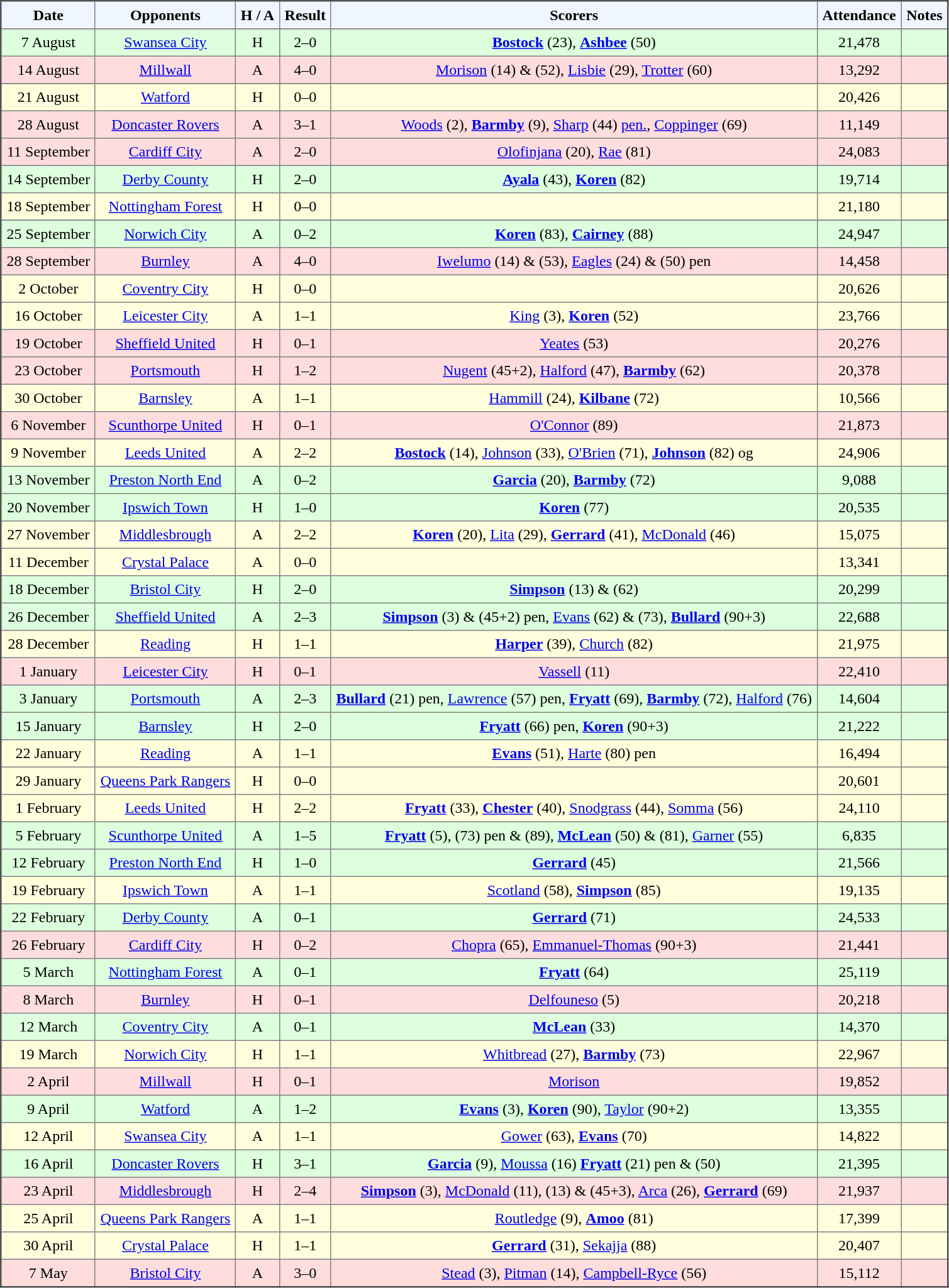<table border="2" cellpadding="5" style="border-collapse:collapse; text-align:center;">
<tr bgcolor="#f0f6ff">
<th>Date</th>
<th>Opponents</th>
<th>H / A</th>
<th>Result</th>
<th>Scorers</th>
<th>Attendance</th>
<th>Notes</th>
</tr>
<tr>
</tr>
<tr style="background: #ddffdd;">
<td>7 August</td>
<td><a href='#'>Swansea City</a></td>
<td>H</td>
<td>2–0</td>
<td><strong><a href='#'>Bostock</a></strong> (23), <strong><a href='#'>Ashbee</a></strong> (50)</td>
<td>21,478</td>
<td></td>
</tr>
<tr style="background: #ffdddd;">
<td>14 August</td>
<td><a href='#'>Millwall</a></td>
<td>A</td>
<td>4–0</td>
<td><a href='#'>Morison</a> (14) & (52), <a href='#'>Lisbie</a> (29), <a href='#'>Trotter</a> (60)</td>
<td>13,292</td>
<td></td>
</tr>
<tr>
</tr>
<tr style="background: #ffffdd;">
<td>21 August</td>
<td><a href='#'>Watford</a></td>
<td>H</td>
<td>0–0</td>
<td></td>
<td>20,426</td>
<td></td>
</tr>
<tr style="background: #ffdddd;">
<td>28 August</td>
<td><a href='#'>Doncaster Rovers</a></td>
<td>A</td>
<td>3–1</td>
<td><a href='#'>Woods</a> (2), <strong><a href='#'>Barmby</a></strong> (9), <a href='#'>Sharp</a> (44) <a href='#'>pen.</a>, <a href='#'>Coppinger</a> (69)</td>
<td>11,149</td>
<td></td>
</tr>
<tr style="background: #ffdddd;">
<td>11 September</td>
<td><a href='#'>Cardiff City</a></td>
<td>A</td>
<td>2–0</td>
<td><a href='#'>Olofinjana</a> (20), <a href='#'>Rae</a> (81)</td>
<td>24,083</td>
<td></td>
</tr>
<tr style="background: #ddffdd;">
<td>14 September</td>
<td><a href='#'>Derby County</a></td>
<td>H</td>
<td>2–0</td>
<td><strong><a href='#'>Ayala</a></strong> (43), <strong><a href='#'>Koren</a></strong> (82)</td>
<td>19,714</td>
<td></td>
</tr>
<tr style="background: #ffffdd;">
<td>18 September</td>
<td><a href='#'>Nottingham Forest</a></td>
<td>H</td>
<td>0–0</td>
<td></td>
<td>21,180</td>
<td></td>
</tr>
<tr>
</tr>
<tr style="background: #ddffdd;">
<td>25 September</td>
<td><a href='#'>Norwich City</a></td>
<td>A</td>
<td>0–2</td>
<td><strong><a href='#'>Koren</a></strong> (83), <strong><a href='#'>Cairney</a></strong> (88)</td>
<td>24,947</td>
<td></td>
</tr>
<tr style="background: #ffdddd;">
<td>28 September</td>
<td><a href='#'>Burnley</a></td>
<td>A</td>
<td>4–0</td>
<td><a href='#'>Iwelumo</a> (14) & (53), <a href='#'>Eagles</a> (24) & (50) pen</td>
<td>14,458</td>
<td></td>
</tr>
<tr style="background: #ffffdd;">
<td>2 October</td>
<td><a href='#'>Coventry City</a></td>
<td>H</td>
<td>0–0</td>
<td></td>
<td>20,626</td>
<td></td>
</tr>
<tr style="background: #ffffdd;">
<td>16 October</td>
<td><a href='#'>Leicester City</a></td>
<td>A</td>
<td>1–1</td>
<td><a href='#'>King</a> (3), <strong><a href='#'>Koren</a></strong> (52)</td>
<td>23,766</td>
<td></td>
</tr>
<tr style="background: #ffdddd;">
<td>19 October</td>
<td><a href='#'>Sheffield United</a></td>
<td>H</td>
<td>0–1</td>
<td><a href='#'>Yeates</a> (53)</td>
<td>20,276</td>
<td></td>
</tr>
<tr style="background: #ffdddd;">
<td>23 October</td>
<td><a href='#'>Portsmouth</a></td>
<td>H</td>
<td>1–2</td>
<td><a href='#'>Nugent</a> (45+2), <a href='#'>Halford</a> (47), <strong><a href='#'>Barmby</a></strong> (62)</td>
<td>20,378</td>
<td></td>
</tr>
<tr style="background: #ffffdd;">
<td>30 October</td>
<td><a href='#'>Barnsley</a></td>
<td>A</td>
<td>1–1</td>
<td><a href='#'>Hammill</a> (24), <strong><a href='#'>Kilbane</a></strong> (72)</td>
<td>10,566</td>
<td></td>
</tr>
<tr style="background: #ffdddd;">
<td>6 November</td>
<td><a href='#'>Scunthorpe United</a></td>
<td>H</td>
<td>0–1</td>
<td><a href='#'>O'Connor</a> (89)</td>
<td>21,873</td>
<td></td>
</tr>
<tr style="background: #ffffdd;">
<td>9 November</td>
<td><a href='#'>Leeds United</a></td>
<td>A</td>
<td>2–2</td>
<td><strong><a href='#'>Bostock</a></strong> (14), <a href='#'>Johnson</a> (33), <a href='#'>O'Brien</a> (71), <strong><a href='#'>Johnson</a></strong> (82) og</td>
<td>24,906</td>
<td></td>
</tr>
<tr style="background: #ddffdd;">
<td>13 November</td>
<td><a href='#'>Preston North End</a></td>
<td>A</td>
<td>0–2</td>
<td><strong><a href='#'>Garcia</a></strong> (20), <strong><a href='#'>Barmby</a></strong> (72)</td>
<td>9,088</td>
<td></td>
</tr>
<tr style="background: #ddffdd;">
<td>20 November</td>
<td><a href='#'>Ipswich Town</a></td>
<td>H</td>
<td>1–0</td>
<td><strong><a href='#'>Koren</a></strong> (77)</td>
<td>20,535</td>
<td></td>
</tr>
<tr style="background: #ffffdd;">
<td>27 November</td>
<td><a href='#'>Middlesbrough</a></td>
<td>A</td>
<td>2–2</td>
<td><strong><a href='#'>Koren</a></strong> (20), <a href='#'>Lita</a> (29), <strong><a href='#'>Gerrard</a></strong> (41), <a href='#'>McDonald</a> (46)</td>
<td>15,075</td>
<td></td>
</tr>
<tr style="background: #ffffdd;">
<td>11 December</td>
<td><a href='#'>Crystal Palace</a></td>
<td>A</td>
<td>0–0</td>
<td></td>
<td>13,341</td>
<td></td>
</tr>
<tr style="background: #ddffdd;">
<td>18 December</td>
<td><a href='#'>Bristol City</a></td>
<td>H</td>
<td>2–0</td>
<td><strong><a href='#'>Simpson</a></strong> (13) & (62)</td>
<td>20,299</td>
<td></td>
</tr>
<tr style="background: #ddffdd;">
<td>26 December</td>
<td><a href='#'>Sheffield United</a></td>
<td>A</td>
<td>2–3</td>
<td><strong><a href='#'>Simpson</a></strong> (3) & (45+2) pen, <a href='#'>Evans</a> (62) & (73), <strong><a href='#'>Bullard</a></strong> (90+3)</td>
<td>22,688</td>
<td></td>
</tr>
<tr style="background: #ffffdd;">
<td>28 December</td>
<td><a href='#'>Reading</a></td>
<td>H</td>
<td>1–1</td>
<td><strong><a href='#'>Harper</a></strong> (39), <a href='#'>Church</a> (82)</td>
<td>21,975</td>
<td></td>
</tr>
<tr style="background: #ffdddd;">
<td>1 January</td>
<td><a href='#'>Leicester City</a></td>
<td>H</td>
<td>0–1</td>
<td><a href='#'>Vassell</a> (11)</td>
<td>22,410</td>
<td></td>
</tr>
<tr style="background: #ddffdd;">
<td>3 January</td>
<td><a href='#'>Portsmouth</a></td>
<td>A</td>
<td>2–3</td>
<td><strong><a href='#'>Bullard</a></strong> (21) pen, <a href='#'>Lawrence</a> (57) pen, <strong><a href='#'>Fryatt</a></strong> (69), <strong><a href='#'>Barmby</a></strong> (72), <a href='#'>Halford</a> (76)</td>
<td>14,604</td>
<td></td>
</tr>
<tr style="background: #ddffdd;">
<td>15 January</td>
<td><a href='#'>Barnsley</a></td>
<td>H</td>
<td>2–0</td>
<td><strong><a href='#'>Fryatt</a></strong> (66) pen, <strong><a href='#'>Koren</a></strong> (90+3)</td>
<td>21,222</td>
<td></td>
</tr>
<tr style="background: #ffffdd;">
<td>22 January</td>
<td><a href='#'>Reading</a></td>
<td>A</td>
<td>1–1</td>
<td><strong><a href='#'>Evans</a></strong> (51), <a href='#'>Harte</a> (80) pen</td>
<td>16,494</td>
<td></td>
</tr>
<tr style="background: #ffffdd;">
<td>29 January</td>
<td><a href='#'>Queens Park Rangers</a></td>
<td>H</td>
<td>0–0</td>
<td></td>
<td>20,601</td>
<td></td>
</tr>
<tr style="background: #ffffdd;">
<td>1 February</td>
<td><a href='#'>Leeds United</a></td>
<td>H</td>
<td>2–2</td>
<td><strong><a href='#'>Fryatt</a></strong> (33), <strong><a href='#'>Chester</a></strong> (40), <a href='#'>Snodgrass</a> (44), <a href='#'>Somma</a> (56)</td>
<td>24,110</td>
<td></td>
</tr>
<tr style="background: #ddffdd;">
<td>5 February</td>
<td><a href='#'>Scunthorpe United</a></td>
<td>A</td>
<td>1–5</td>
<td><strong><a href='#'>Fryatt</a></strong> (5), (73) pen & (89), <strong><a href='#'>McLean</a></strong> (50) & (81), <a href='#'>Garner</a> (55)</td>
<td>6,835</td>
<td></td>
</tr>
<tr style="background: #ddffdd;">
<td>12 February</td>
<td><a href='#'>Preston North End</a></td>
<td>H</td>
<td>1–0</td>
<td><strong><a href='#'>Gerrard</a></strong> (45)</td>
<td>21,566</td>
<td></td>
</tr>
<tr style="background: #ffffdd;">
<td>19 February</td>
<td><a href='#'>Ipswich Town</a></td>
<td>A</td>
<td>1–1</td>
<td><a href='#'>Scotland</a> (58), <strong><a href='#'>Simpson</a></strong> (85)</td>
<td>19,135</td>
<td></td>
</tr>
<tr style="background: #ddffdd;">
<td>22 February</td>
<td><a href='#'>Derby County</a></td>
<td>A</td>
<td>0–1</td>
<td><strong><a href='#'>Gerrard</a></strong> (71)</td>
<td>24,533</td>
<td></td>
</tr>
<tr style="background: #ffdddd;">
<td>26 February</td>
<td><a href='#'>Cardiff City</a></td>
<td>H</td>
<td>0–2</td>
<td><a href='#'>Chopra</a> (65), <a href='#'>Emmanuel-Thomas</a> (90+3)</td>
<td>21,441</td>
<td></td>
</tr>
<tr style="background: #ddffdd;">
<td>5 March</td>
<td><a href='#'>Nottingham Forest</a></td>
<td>A</td>
<td>0–1</td>
<td><strong><a href='#'>Fryatt</a></strong> (64)</td>
<td>25,119</td>
<td></td>
</tr>
<tr style="background: #ffdddd;">
<td>8 March</td>
<td><a href='#'>Burnley</a></td>
<td>H</td>
<td>0–1</td>
<td><a href='#'>Delfouneso</a> (5)</td>
<td>20,218</td>
<td></td>
</tr>
<tr style="background: #ddffdd;">
<td>12 March</td>
<td><a href='#'>Coventry City</a></td>
<td>A</td>
<td>0–1</td>
<td><strong><a href='#'>McLean</a></strong> (33)</td>
<td>14,370</td>
<td></td>
</tr>
<tr style="background: #ffffdd;">
<td>19 March</td>
<td><a href='#'>Norwich City</a></td>
<td>H</td>
<td>1–1</td>
<td><a href='#'>Whitbread</a> (27), <strong><a href='#'>Barmby</a></strong> (73)</td>
<td>22,967</td>
<td></td>
</tr>
<tr style="background: #ffdddd;">
<td>2 April</td>
<td><a href='#'>Millwall</a></td>
<td>H</td>
<td>0–1</td>
<td><a href='#'>Morison</a></td>
<td>19,852</td>
<td></td>
</tr>
<tr style="background: #ddffdd;">
<td>9 April</td>
<td><a href='#'>Watford</a></td>
<td>A</td>
<td>1–2</td>
<td><strong><a href='#'>Evans</a></strong> (3), <strong><a href='#'>Koren</a></strong> (90), <a href='#'>Taylor</a> (90+2)</td>
<td>13,355</td>
<td></td>
</tr>
<tr style="background: #ffffdd;">
<td>12 April</td>
<td><a href='#'>Swansea City</a></td>
<td>A</td>
<td>1–1</td>
<td><a href='#'>Gower</a> (63), <strong><a href='#'>Evans</a></strong> (70)</td>
<td>14,822</td>
<td></td>
</tr>
<tr style="background: #ddffdd;">
<td>16 April</td>
<td><a href='#'>Doncaster Rovers</a></td>
<td>H</td>
<td>3–1</td>
<td><strong><a href='#'>Garcia</a></strong> (9), <a href='#'>Moussa</a> (16) <strong><a href='#'>Fryatt</a></strong> (21) pen & (50)</td>
<td>21,395</td>
<td></td>
</tr>
<tr style="background: #ffdddd;">
<td>23 April</td>
<td><a href='#'>Middlesbrough</a></td>
<td>H</td>
<td>2–4</td>
<td><strong><a href='#'>Simpson</a></strong> (3), <a href='#'>McDonald</a> (11), (13) & (45+3), <a href='#'>Arca</a> (26), <strong><a href='#'>Gerrard</a></strong> (69)</td>
<td>21,937</td>
<td></td>
</tr>
<tr style="background: #ffffdd;">
<td>25 April</td>
<td><a href='#'>Queens Park Rangers</a></td>
<td>A</td>
<td>1–1</td>
<td><a href='#'>Routledge</a> (9), <strong><a href='#'>Amoo</a></strong> (81)</td>
<td>17,399</td>
<td></td>
</tr>
<tr style="background: #ffffdd;">
<td>30 April</td>
<td><a href='#'>Crystal Palace</a></td>
<td>H</td>
<td>1–1</td>
<td><strong><a href='#'>Gerrard</a></strong> (31), <a href='#'>Sekajja</a> (88)</td>
<td>20,407</td>
<td></td>
</tr>
<tr style="background: #ffdddd;">
<td>7 May</td>
<td><a href='#'>Bristol City</a></td>
<td>A</td>
<td>3–0</td>
<td><a href='#'>Stead</a> (3), <a href='#'>Pitman</a> (14), <a href='#'>Campbell-Ryce</a> (56)</td>
<td>15,112</td>
<td></td>
</tr>
</table>
